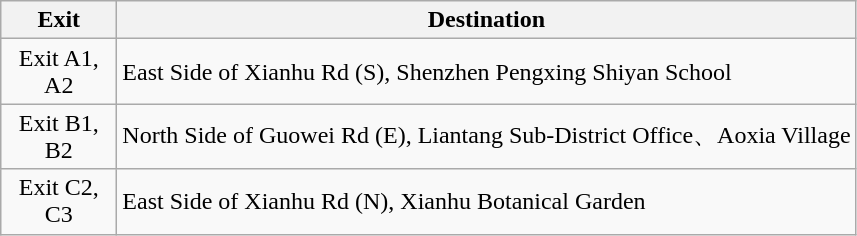<table class="wikitable">
<tr>
<th style="width:70px">Exit</th>
<th>Destination</th>
</tr>
<tr>
<td align="center">Exit A1, A2</td>
<td>East Side of Xianhu Rd (S), Shenzhen Pengxing Shiyan School</td>
</tr>
<tr>
<td align="center">Exit B1, B2</td>
<td>North Side of Guowei Rd (E), Liantang Sub-District Office、Aoxia Village</td>
</tr>
<tr>
<td align="center">Exit C2, C3</td>
<td>East Side of Xianhu Rd (N), Xianhu Botanical Garden</td>
</tr>
</table>
